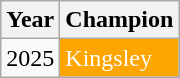<table class=wikitable>
<tr>
<th>Year</th>
<th>Champion</th>
</tr>
<tr>
<td>2025</td>
<td !align=center style="background:orange;color:white">Kingsley</td>
</tr>
</table>
